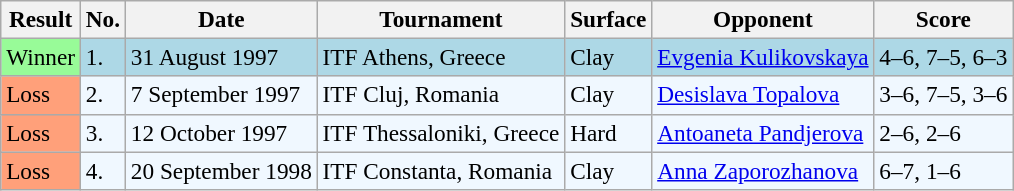<table class="wikitable" style="font-size:97%">
<tr>
<th>Result</th>
<th>No.</th>
<th>Date</th>
<th>Tournament</th>
<th>Surface</th>
<th>Opponent</th>
<th>Score</th>
</tr>
<tr style="background:lightblue;">
<td bgcolor="98FB98">Winner</td>
<td>1.</td>
<td>31 August 1997</td>
<td>ITF Athens, Greece</td>
<td>Clay</td>
<td> <a href='#'>Evgenia Kulikovskaya</a></td>
<td>4–6, 7–5, 6–3</td>
</tr>
<tr style="background:#f0f8ff;">
<td style="background:#ffa07a;">Loss</td>
<td>2.</td>
<td>7 September 1997</td>
<td>ITF Cluj, Romania</td>
<td>Clay</td>
<td> <a href='#'>Desislava Topalova</a></td>
<td>3–6, 7–5, 3–6</td>
</tr>
<tr style="background:#f0f8ff;">
<td style="background:#ffa07a;">Loss</td>
<td>3.</td>
<td>12 October 1997</td>
<td>ITF Thessaloniki, Greece</td>
<td>Hard</td>
<td> <a href='#'>Antoaneta Pandjerova</a></td>
<td>2–6, 2–6</td>
</tr>
<tr style="background:#f0f8ff;">
<td style="background:#ffa07a;">Loss</td>
<td>4.</td>
<td>20 September 1998</td>
<td>ITF Constanta, Romania</td>
<td>Clay</td>
<td> <a href='#'>Anna Zaporozhanova</a></td>
<td>6–7, 1–6</td>
</tr>
</table>
